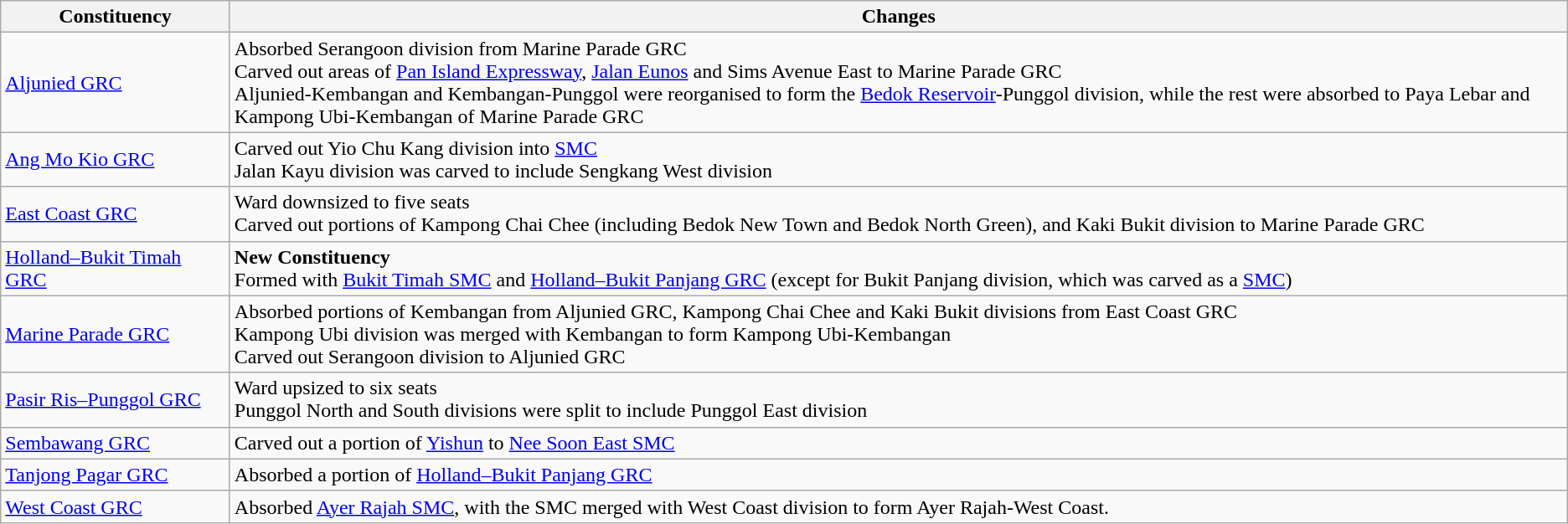<table class="wikitable">
<tr>
<th style="width:175px;">Constituency</th>
<th>Changes</th>
</tr>
<tr>
<td><a href='#'>Aljunied GRC</a></td>
<td>Absorbed Serangoon division from Marine Parade GRC<br>Carved out areas of <a href='#'>Pan Island Expressway</a>, <a href='#'>Jalan Eunos</a> and Sims Avenue East to Marine Parade GRC<br>Aljunied-Kembangan and Kembangan-Punggol were reorganised to form the <a href='#'>Bedok Reservoir</a>-Punggol division, while the rest were absorbed to Paya Lebar and Kampong Ubi-Kembangan of Marine Parade GRC</td>
</tr>
<tr>
<td><a href='#'>Ang Mo Kio GRC</a></td>
<td>Carved out Yio Chu Kang division into <a href='#'>SMC</a><br>Jalan Kayu division was carved to include Sengkang West division</td>
</tr>
<tr>
<td><a href='#'>East Coast GRC</a></td>
<td>Ward downsized to five seats<br>Carved out portions of Kampong Chai Chee (including Bedok New Town and Bedok North Green), and Kaki Bukit division to Marine Parade GRC</td>
</tr>
<tr>
<td><a href='#'>Holland–Bukit Timah GRC</a></td>
<td><strong>New Constituency</strong><br>Formed with <a href='#'>Bukit Timah SMC</a> and <a href='#'>Holland–Bukit Panjang GRC</a> (except for Bukit Panjang division, which was carved as a <a href='#'>SMC</a>)</td>
</tr>
<tr>
<td><a href='#'>Marine Parade GRC</a></td>
<td>Absorbed portions of Kembangan from Aljunied GRC, Kampong Chai Chee and Kaki Bukit divisions from East Coast GRC<br> Kampong Ubi division was merged with Kembangan to form Kampong Ubi-Kembangan<br>Carved out Serangoon division to Aljunied GRC</td>
</tr>
<tr>
<td><a href='#'>Pasir Ris–Punggol GRC</a></td>
<td>Ward upsized to six seats<br>Punggol North and South divisions were split to include Punggol East division</td>
</tr>
<tr>
<td><a href='#'>Sembawang GRC</a></td>
<td>Carved out a portion of <a href='#'>Yishun</a> to <a href='#'>Nee Soon East SMC</a></td>
</tr>
<tr>
<td><a href='#'>Tanjong Pagar GRC</a></td>
<td>Absorbed a portion of <a href='#'>Holland–Bukit Panjang GRC</a></td>
</tr>
<tr>
<td><a href='#'>West Coast GRC</a></td>
<td>Absorbed <a href='#'>Ayer Rajah SMC</a>, with the SMC merged with West Coast division to form Ayer Rajah-West Coast.</td>
</tr>
</table>
